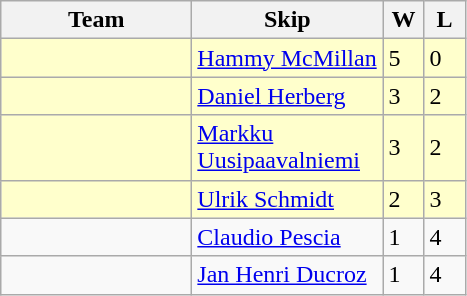<table class="wikitable">
<tr>
<th width="120">Team</th>
<th width="120">Skip</th>
<th width="20">W</th>
<th width="20">L</th>
</tr>
<tr bgcolor="#ffffcc">
<td></td>
<td><a href='#'>Hammy McMillan</a></td>
<td>5</td>
<td>0</td>
</tr>
<tr bgcolor="#ffffcc">
<td></td>
<td><a href='#'>Daniel Herberg</a></td>
<td>3</td>
<td>2</td>
</tr>
<tr bgcolor="#ffffcc">
<td></td>
<td><a href='#'>Markku Uusipaavalniemi</a></td>
<td>3</td>
<td>2</td>
</tr>
<tr bgcolor="#ffffcc">
<td></td>
<td><a href='#'>Ulrik Schmidt</a></td>
<td>2</td>
<td>3</td>
</tr>
<tr>
<td></td>
<td><a href='#'>Claudio Pescia</a></td>
<td>1</td>
<td>4</td>
</tr>
<tr>
<td></td>
<td><a href='#'>Jan Henri Ducroz</a></td>
<td>1</td>
<td>4</td>
</tr>
</table>
